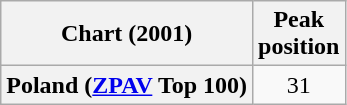<table class="wikitable sortable plainrowheaders" style="text-align:center">
<tr>
<th>Chart (2001)</th>
<th>Peak<br>position</th>
</tr>
<tr>
<th scope="row">Poland (<a href='#'>ZPAV</a> Top 100)</th>
<td style="text-align:center;">31</td>
</tr>
</table>
